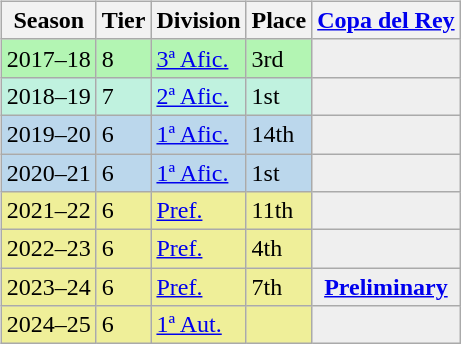<table>
<tr>
<td valign="top" width=0%><br><table class="wikitable">
<tr style="background:#f0f6fa;">
<th>Season</th>
<th>Tier</th>
<th>Division</th>
<th>Place</th>
<th><a href='#'>Copa del Rey</a></th>
</tr>
<tr>
<td style="background:#B3F5B3;">2017–18</td>
<td style="background:#B3F5B3;">8</td>
<td style="background:#B3F5B3;"><a href='#'>3ª Afic.</a></td>
<td style="background:#B3F5B3;">3rd</td>
<th style="background:#efefef;"></th>
</tr>
<tr>
<td style="background:#C0F2DF;">2018–19</td>
<td style="background:#C0F2DF;">7</td>
<td style="background:#C0F2DF;"><a href='#'>2ª Afic.</a></td>
<td style="background:#C0F2DF;">1st</td>
<th style="background:#efefef;"></th>
</tr>
<tr>
<td style="background:#BBD7EC;">2019–20</td>
<td style="background:#BBD7EC;">6</td>
<td style="background:#BBD7EC;"><a href='#'>1ª Afic.</a></td>
<td style="background:#BBD7EC;">14th</td>
<th style="background:#efefef;"></th>
</tr>
<tr>
<td style="background:#BBD7EC;">2020–21</td>
<td style="background:#BBD7EC;">6</td>
<td style="background:#BBD7EC;"><a href='#'>1ª Afic.</a></td>
<td style="background:#BBD7EC;">1st</td>
<th style="background:#efefef;"></th>
</tr>
<tr>
<td style="background:#EFEF99;">2021–22</td>
<td style="background:#EFEF99;">6</td>
<td style="background:#EFEF99;"><a href='#'>Pref.</a></td>
<td style="background:#EFEF99;">11th</td>
<th style="background:#efefef;"></th>
</tr>
<tr>
<td style="background:#EFEF99;">2022–23</td>
<td style="background:#EFEF99;">6</td>
<td style="background:#EFEF99;"><a href='#'>Pref.</a></td>
<td style="background:#EFEF99;">4th</td>
<th style="background:#efefef;"></th>
</tr>
<tr>
<td style="background:#EFEF99;">2023–24</td>
<td style="background:#EFEF99;">6</td>
<td style="background:#EFEF99;"><a href='#'>Pref.</a></td>
<td style="background:#EFEF99;">7th</td>
<th style="background:#efefef;"><a href='#'>Preliminary</a></th>
</tr>
<tr>
<td style="background:#EFEF99;">2024–25</td>
<td style="background:#EFEF99;">6</td>
<td style="background:#EFEF99;"><a href='#'>1ª Aut.</a></td>
<td style="background:#EFEF99;"></td>
<th style="background:#efefef;"></th>
</tr>
</table>
</td>
</tr>
</table>
